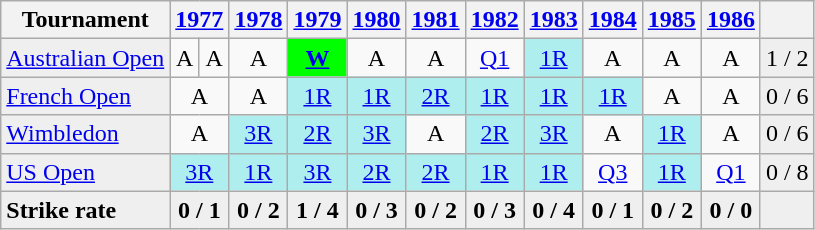<table class=wikitable style=text-align:center>
<tr>
<th>Tournament</th>
<th colspan=2><a href='#'>1977</a></th>
<th><a href='#'>1978</a></th>
<th><a href='#'>1979</a></th>
<th><a href='#'>1980</a></th>
<th><a href='#'>1981</a></th>
<th><a href='#'>1982</a></th>
<th><a href='#'>1983</a></th>
<th><a href='#'>1984</a></th>
<th><a href='#'>1985</a></th>
<th><a href='#'>1986</a></th>
<th></th>
</tr>
<tr>
<td align=left bgcolor=#efefef><a href='#'>Australian Open</a></td>
<td>A</td>
<td>A</td>
<td>A</td>
<td bgcolor=lime><a href='#'><strong>W</strong></a></td>
<td>A</td>
<td>A</td>
<td><a href='#'>Q1</a></td>
<td bgcolor=afeeee><a href='#'>1R</a></td>
<td>A</td>
<td>A</td>
<td>A</td>
<td bgcolor=#efefef>1 / 2</td>
</tr>
<tr>
<td align=left bgcolor=#efefef><a href='#'>French Open</a></td>
<td colspan=2>A</td>
<td>A</td>
<td bgcolor=afeeee><a href='#'>1R</a></td>
<td bgcolor=afeeee><a href='#'>1R</a></td>
<td bgcolor=afeeee><a href='#'>2R</a></td>
<td bgcolor=afeeee><a href='#'>1R</a></td>
<td bgcolor=afeeee><a href='#'>1R</a></td>
<td bgcolor=afeeee><a href='#'>1R</a></td>
<td>A</td>
<td>A</td>
<td bgcolor=#efefef>0 / 6</td>
</tr>
<tr>
<td align=left bgcolor=#efefef><a href='#'>Wimbledon</a></td>
<td colspan=2>A</td>
<td bgcolor=afeeee><a href='#'>3R</a></td>
<td bgcolor=afeeee><a href='#'>2R</a></td>
<td bgcolor=afeeee><a href='#'>3R</a></td>
<td>A</td>
<td bgcolor=afeeee><a href='#'>2R</a></td>
<td bgcolor=afeeee><a href='#'>3R</a></td>
<td>A</td>
<td bgcolor=afeeee><a href='#'>1R</a></td>
<td>A</td>
<td bgcolor=#efefef>0 / 6</td>
</tr>
<tr>
<td align=left bgcolor=#efefef><a href='#'>US Open</a></td>
<td bgcolor=afeeee colspan=2><a href='#'>3R</a></td>
<td bgcolor=afeeee><a href='#'>1R</a></td>
<td bgcolor=afeeee><a href='#'>3R</a></td>
<td bgcolor=afeeee><a href='#'>2R</a></td>
<td bgcolor=afeeee><a href='#'>2R</a></td>
<td bgcolor=afeeee><a href='#'>1R</a></td>
<td bgcolor=afeeee><a href='#'>1R</a></td>
<td><a href='#'>Q3</a></td>
<td bgcolor=afeeee><a href='#'>1R</a></td>
<td><a href='#'>Q1</a></td>
<td bgcolor=#efefef>0 / 8</td>
</tr>
<tr style="font-weight:bold; background:#efefef;">
<td style=text-align:left>Strike rate</td>
<td colspan=2>0 / 1</td>
<td>0 / 2</td>
<td>1 / 4</td>
<td>0 / 3</td>
<td>0 / 2</td>
<td>0 / 3</td>
<td>0 / 4</td>
<td>0 / 1</td>
<td>0 / 2</td>
<td>0 / 0</td>
<td></td>
</tr>
</table>
